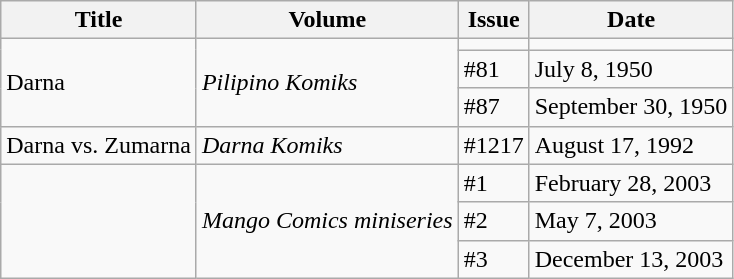<table class="wikitable sortable">
<tr>
<th>Title</th>
<th>Volume</th>
<th>Issue</th>
<th>Date</th>
</tr>
<tr>
<td rowspan=3>Darna</td>
<td rowspan=3><em>Pilipino Komiks</em></td>
<td></td>
<td></td>
</tr>
<tr>
<td>#81</td>
<td>July 8, 1950</td>
</tr>
<tr>
<td>#87</td>
<td>September 30, 1950</td>
</tr>
<tr>
<td>Darna vs. Zumarna</td>
<td><em>Darna Komiks</em></td>
<td>#1217</td>
<td>August 17, 1992</td>
</tr>
<tr>
<td rowspan=3></td>
<td rowspan=3><em>Mango Comics miniseries</em></td>
<td>#1</td>
<td>February 28, 2003</td>
</tr>
<tr>
<td>#2</td>
<td>May 7, 2003</td>
</tr>
<tr>
<td>#3</td>
<td>December 13, 2003</td>
</tr>
</table>
